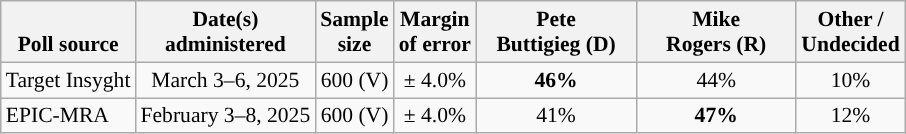<table class="wikitable" style="font-size:90%;text-align:center;">
<tr valign=bottom>
<th>Poll source</th>
<th>Date(s)<br>administered</th>
<th>Sample<br>size</th>
<th>Margin<br>of error</th>
<th style="width:100px;">Pete<br>Buttigieg (D)</th>
<th style="width:100px;">Mike<br>Rogers (R)</th>
<th>Other /<br>Undecided</th>
</tr>
<tr>
<td style="text-align:left;">Target Insyght</td>
<td>March 3–6, 2025</td>
<td>600 (V)</td>
<td>± 4.0%</td>
<td style="background-color:"><strong>46%</strong></td>
<td>44%</td>
<td>10%</td>
</tr>
<tr>
<td style="text-align:left;">EPIC-MRA</td>
<td>February 3–8, 2025</td>
<td>600 (V)</td>
<td>± 4.0%</td>
<td>41%</td>
<td style="background-color:"><strong>47%</strong></td>
<td>12%</td>
</tr>
</table>
